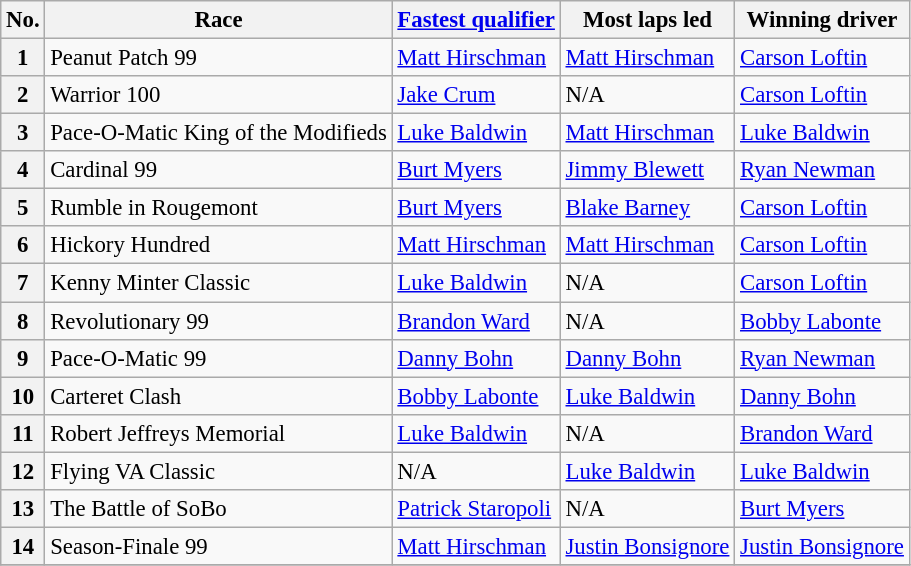<table class="wikitable sortable" style="font-size:95%">
<tr>
<th>No.</th>
<th>Race</th>
<th><a href='#'>Fastest qualifier</a></th>
<th>Most laps led</th>
<th>Winning driver</th>
</tr>
<tr>
<th>1</th>
<td>Peanut Patch 99</td>
<td><a href='#'>Matt Hirschman</a></td>
<td><a href='#'>Matt Hirschman</a></td>
<td><a href='#'>Carson Loftin</a></td>
</tr>
<tr>
<th>2</th>
<td>Warrior 100</td>
<td><a href='#'>Jake Crum</a></td>
<td>N/A</td>
<td><a href='#'>Carson Loftin</a></td>
</tr>
<tr>
<th>3</th>
<td>Pace-O-Matic King of the Modifieds</td>
<td><a href='#'>Luke Baldwin</a></td>
<td><a href='#'>Matt Hirschman</a></td>
<td><a href='#'>Luke Baldwin</a></td>
</tr>
<tr>
<th>4</th>
<td>Cardinal 99</td>
<td><a href='#'>Burt Myers</a></td>
<td><a href='#'>Jimmy Blewett</a></td>
<td><a href='#'>Ryan Newman</a></td>
</tr>
<tr>
<th>5</th>
<td>Rumble in Rougemont</td>
<td><a href='#'>Burt Myers</a></td>
<td><a href='#'>Blake Barney</a></td>
<td><a href='#'>Carson Loftin</a></td>
</tr>
<tr>
<th>6</th>
<td>Hickory Hundred</td>
<td><a href='#'>Matt Hirschman</a></td>
<td><a href='#'>Matt Hirschman</a></td>
<td><a href='#'>Carson Loftin</a></td>
</tr>
<tr>
<th>7</th>
<td>Kenny Minter Classic</td>
<td><a href='#'>Luke Baldwin</a></td>
<td>N/A</td>
<td><a href='#'>Carson Loftin</a></td>
</tr>
<tr>
<th>8</th>
<td>Revolutionary 99</td>
<td><a href='#'>Brandon Ward</a></td>
<td>N/A</td>
<td><a href='#'>Bobby Labonte</a></td>
</tr>
<tr>
<th>9</th>
<td>Pace-O-Matic 99</td>
<td><a href='#'>Danny Bohn</a></td>
<td><a href='#'>Danny Bohn</a></td>
<td><a href='#'>Ryan Newman</a></td>
</tr>
<tr>
<th>10</th>
<td>Carteret Clash</td>
<td><a href='#'>Bobby Labonte</a></td>
<td><a href='#'>Luke Baldwin</a></td>
<td><a href='#'>Danny Bohn</a></td>
</tr>
<tr>
<th>11</th>
<td>Robert Jeffreys Memorial</td>
<td><a href='#'>Luke Baldwin</a></td>
<td>N/A</td>
<td><a href='#'>Brandon Ward</a></td>
</tr>
<tr>
<th>12</th>
<td>Flying VA Classic</td>
<td>N/A</td>
<td><a href='#'>Luke Baldwin</a></td>
<td><a href='#'>Luke Baldwin</a></td>
</tr>
<tr>
<th>13</th>
<td>The Battle of SoBo</td>
<td><a href='#'>Patrick Staropoli</a></td>
<td>N/A</td>
<td><a href='#'>Burt Myers</a></td>
</tr>
<tr>
<th>14</th>
<td>Season-Finale 99</td>
<td><a href='#'>Matt Hirschman</a></td>
<td><a href='#'>Justin Bonsignore</a></td>
<td><a href='#'>Justin Bonsignore</a></td>
</tr>
<tr>
</tr>
</table>
